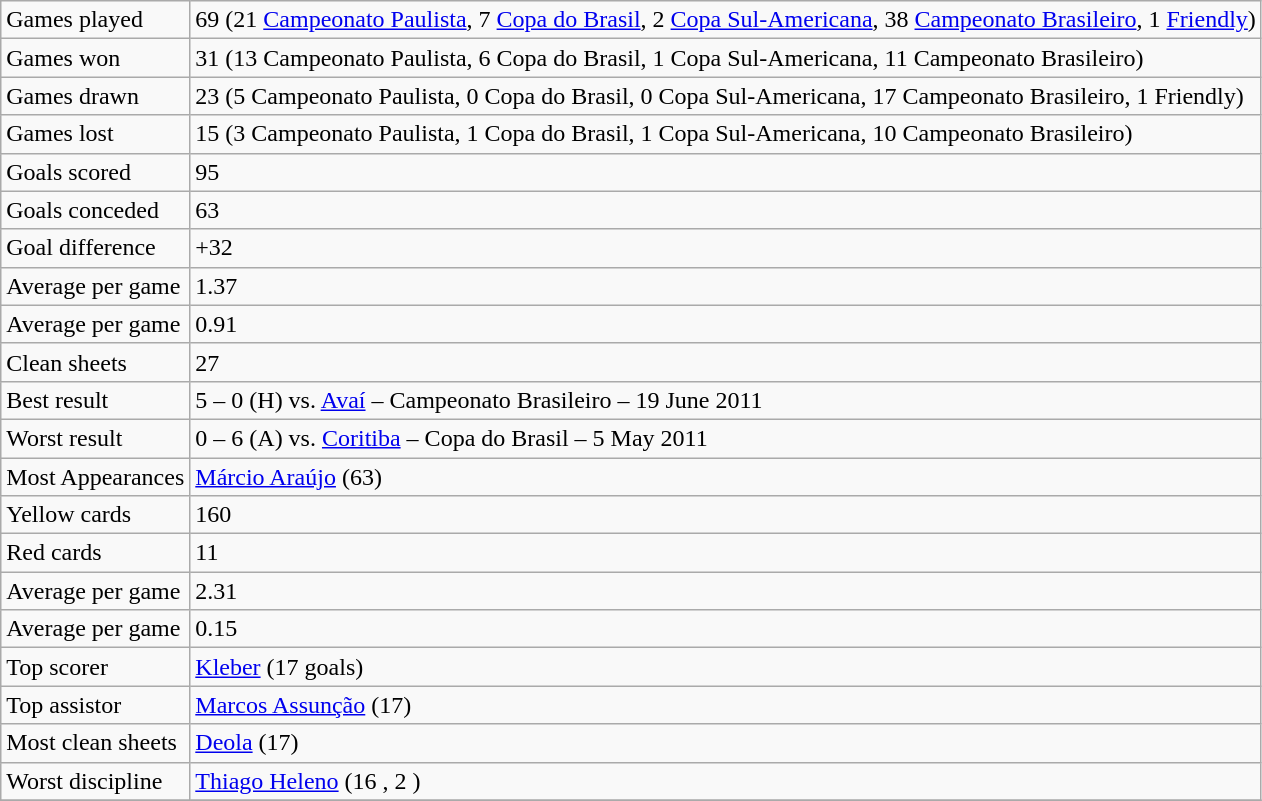<table class="wikitable">
<tr>
<td>Games played</td>
<td>69 (21 <a href='#'>Campeonato Paulista</a>, 7 <a href='#'>Copa do Brasil</a>, 2 <a href='#'>Copa Sul-Americana</a>, 38 <a href='#'>Campeonato Brasileiro</a>, 1 <a href='#'>Friendly</a>)</td>
</tr>
<tr>
<td>Games won</td>
<td>31 (13 Campeonato Paulista, 6 Copa do Brasil, 1 Copa Sul-Americana, 11 Campeonato Brasileiro)</td>
</tr>
<tr>
<td>Games drawn</td>
<td>23 (5 Campeonato Paulista, 0 Copa do Brasil, 0 Copa Sul-Americana, 17 Campeonato Brasileiro, 1 Friendly)</td>
</tr>
<tr>
<td>Games lost</td>
<td>15 (3 Campeonato Paulista, 1 Copa do Brasil, 1 Copa Sul-Americana, 10 Campeonato Brasileiro)</td>
</tr>
<tr>
<td>Goals scored</td>
<td>95</td>
</tr>
<tr>
<td>Goals conceded</td>
<td>63</td>
</tr>
<tr>
<td>Goal difference</td>
<td>+32</td>
</tr>
<tr>
<td>Average  per game</td>
<td>1.37</td>
</tr>
<tr>
<td>Average  per game</td>
<td>0.91</td>
</tr>
<tr>
<td>Clean sheets</td>
<td>27</td>
</tr>
<tr>
<td>Best result</td>
<td>5 – 0 (H) vs. <a href='#'>Avaí</a> – Campeonato Brasileiro – 19 June 2011</td>
</tr>
<tr>
<td>Worst result</td>
<td>0 – 6 (A) vs. <a href='#'>Coritiba</a> – Copa do Brasil – 5 May 2011</td>
</tr>
<tr>
<td>Most Appearances</td>
<td><a href='#'>Márcio Araújo</a> (63)</td>
</tr>
<tr>
<td>Yellow cards</td>
<td>160</td>
</tr>
<tr>
<td>Red cards</td>
<td>11</td>
</tr>
<tr>
<td>Average  per game</td>
<td>2.31</td>
</tr>
<tr>
<td>Average  per game</td>
<td>0.15</td>
</tr>
<tr>
<td>Top scorer</td>
<td><a href='#'>Kleber</a> (17 goals)</td>
</tr>
<tr>
<td>Top assistor</td>
<td><a href='#'>Marcos Assunção</a> (17)</td>
</tr>
<tr>
<td>Most clean sheets</td>
<td><a href='#'>Deola</a> (17)</td>
</tr>
<tr>
<td>Worst discipline</td>
<td><a href='#'>Thiago Heleno</a> (16 , 2 )</td>
</tr>
<tr>
</tr>
</table>
